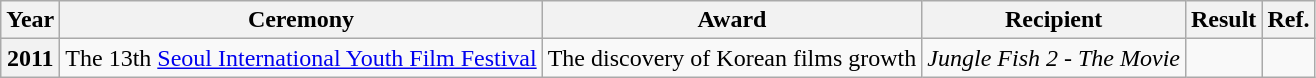<table class="wikitable plainrowheaders">
<tr>
<th>Year</th>
<th>Ceremony</th>
<th>Award</th>
<th>Recipient</th>
<th>Result</th>
<th>Ref.</th>
</tr>
<tr>
<th scope="row">2011</th>
<td>The 13th <a href='#'>Seoul International Youth Film Festival</a></td>
<td>The discovery of Korean films growth</td>
<td><em>Jungle Fish 2 - The Movie</em></td>
<td></td>
<td></td>
</tr>
</table>
